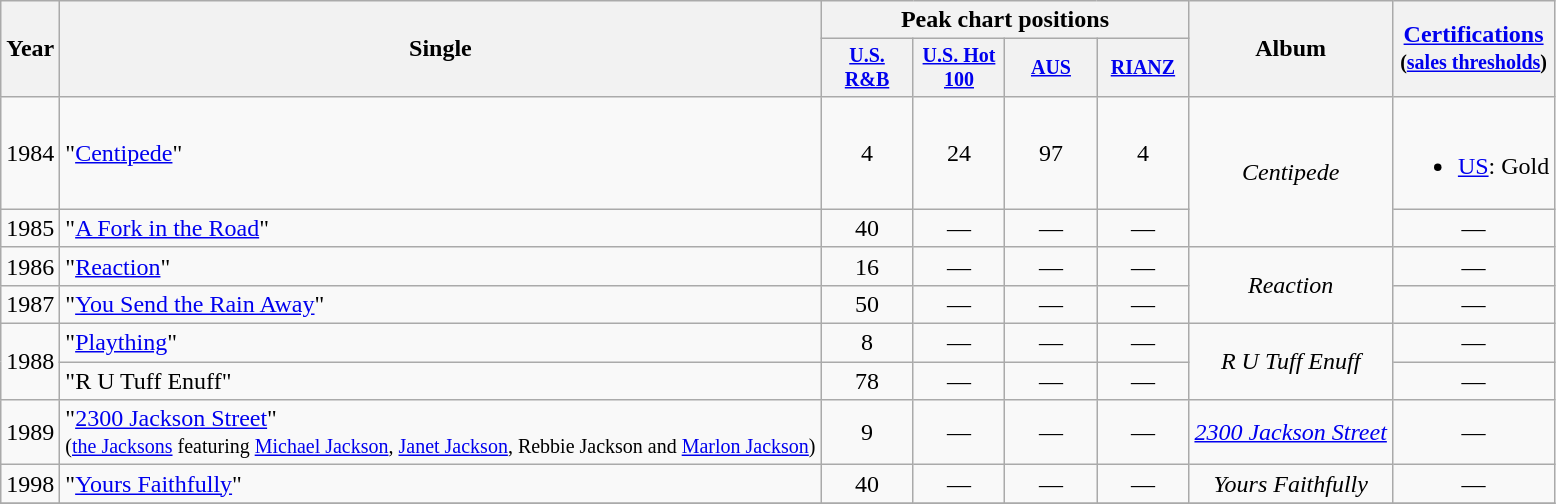<table class=wikitable style=text-align:center;>
<tr>
<th rowspan=2>Year</th>
<th rowspan=2>Single</th>
<th colspan=4>Peak chart positions</th>
<th rowspan=2>Album</th>
<th rowspan=2><a href='#'>Certifications</a><br><small>(<a href='#'>sales thresholds</a>)</small></th>
</tr>
<tr style=font-size:smaller;>
<th width=55><a href='#'>U.S. R&B</a></th>
<th width=55><a href='#'>U.S. Hot 100</a></th>
<th width=55><a href='#'>AUS</a></th>
<th width=55><a href='#'>RIANZ</a></th>
</tr>
<tr>
<td>1984</td>
<td align=left>"<a href='#'>Centipede</a>"</td>
<td>4</td>
<td>24</td>
<td>97</td>
<td>4</td>
<td rowspan=2><em>Centipede</em></td>
<td><br><ul><li><a href='#'>US</a>: Gold</li></ul></td>
</tr>
<tr>
<td>1985</td>
<td align=left>"<a href='#'>A Fork in the Road</a>"</td>
<td>40</td>
<td>—</td>
<td>—</td>
<td>—</td>
<td>—</td>
</tr>
<tr>
<td>1986</td>
<td align=left>"<a href='#'>Reaction</a>"</td>
<td>16</td>
<td>—</td>
<td>—</td>
<td>—</td>
<td rowspan=2><em>Reaction</em></td>
<td>—</td>
</tr>
<tr>
<td>1987</td>
<td align=left>"<a href='#'>You Send the Rain Away</a>"</td>
<td>50</td>
<td>—</td>
<td>—</td>
<td>—</td>
<td>—</td>
</tr>
<tr>
<td rowspan=2>1988</td>
<td align=left>"<a href='#'>Plaything</a>"</td>
<td>8</td>
<td>—</td>
<td>—</td>
<td>—</td>
<td rowspan=2><em>R U Tuff Enuff</em></td>
<td>—</td>
</tr>
<tr>
<td align=left>"R U Tuff Enuff"</td>
<td>78</td>
<td>—</td>
<td>—</td>
<td>—</td>
<td>—</td>
</tr>
<tr>
<td>1989</td>
<td align=left>"<a href='#'>2300 Jackson Street</a>" <br> <small>(<a href='#'>the Jacksons</a> featuring <a href='#'>Michael Jackson</a>, <a href='#'>Janet Jackson</a>, Rebbie Jackson and <a href='#'>Marlon Jackson</a>)</small></td>
<td>9</td>
<td>—</td>
<td>—</td>
<td>—</td>
<td><em><a href='#'>2300 Jackson Street</a></em></td>
<td>—</td>
</tr>
<tr>
<td>1998</td>
<td align=left>"<a href='#'>Yours Faithfully</a>"</td>
<td>40</td>
<td>—</td>
<td>—</td>
<td>—</td>
<td rowspan=1><em>Yours Faithfully</em></td>
<td>—</td>
</tr>
<tr>
</tr>
</table>
